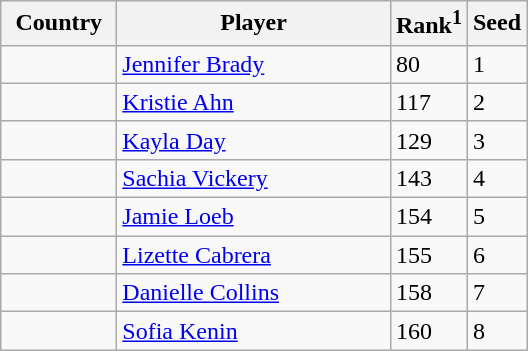<table class="sortable wikitable">
<tr>
<th width="70">Country</th>
<th width="175">Player</th>
<th>Rank<sup>1</sup></th>
<th>Seed</th>
</tr>
<tr>
<td></td>
<td><a href='#'>Jennifer Brady</a></td>
<td>80</td>
<td>1</td>
</tr>
<tr>
<td></td>
<td><a href='#'>Kristie Ahn</a></td>
<td>117</td>
<td>2</td>
</tr>
<tr>
<td></td>
<td><a href='#'>Kayla Day</a></td>
<td>129</td>
<td>3</td>
</tr>
<tr>
<td></td>
<td><a href='#'>Sachia Vickery</a></td>
<td>143</td>
<td>4</td>
</tr>
<tr>
<td></td>
<td><a href='#'>Jamie Loeb</a></td>
<td>154</td>
<td>5</td>
</tr>
<tr>
<td></td>
<td><a href='#'>Lizette Cabrera</a></td>
<td>155</td>
<td>6</td>
</tr>
<tr>
<td></td>
<td><a href='#'>Danielle Collins</a></td>
<td>158</td>
<td>7</td>
</tr>
<tr>
<td></td>
<td><a href='#'>Sofia Kenin</a></td>
<td>160</td>
<td>8</td>
</tr>
</table>
